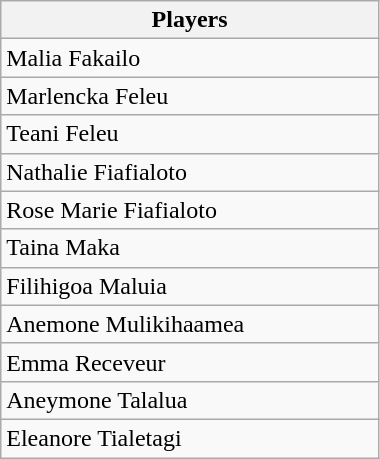<table class="wikitable" style="width:20%">
<tr>
<th>Players</th>
</tr>
<tr>
<td>Malia Fakailo</td>
</tr>
<tr>
<td>Marlencka Feleu</td>
</tr>
<tr>
<td>Teani Feleu</td>
</tr>
<tr>
<td>Nathalie Fiafialoto</td>
</tr>
<tr>
<td>Rose Marie Fiafialoto</td>
</tr>
<tr>
<td>Taina Maka</td>
</tr>
<tr>
<td>Filihigoa Maluia</td>
</tr>
<tr>
<td>Anemone Mulikihaamea</td>
</tr>
<tr>
<td>Emma Receveur</td>
</tr>
<tr>
<td>Aneymone Talalua</td>
</tr>
<tr>
<td>Eleanore Tialetagi</td>
</tr>
</table>
